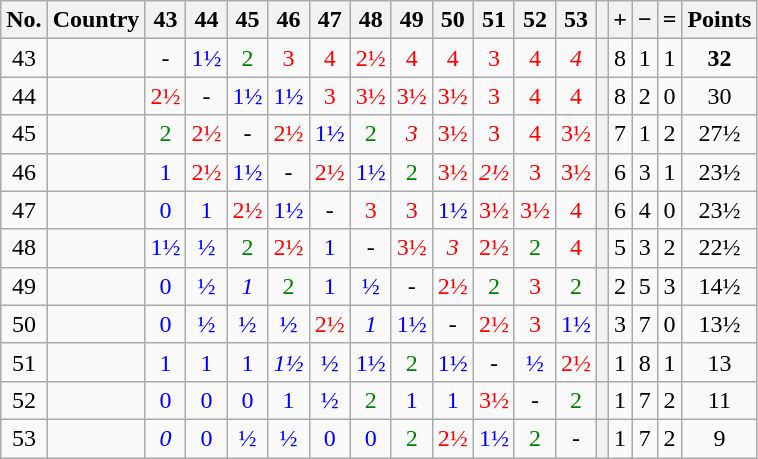<table class="wikitable" style="text-align:center">
<tr>
<th>No.</th>
<th>Country</th>
<th>43</th>
<th>44</th>
<th>45</th>
<th>46</th>
<th>47</th>
<th>48</th>
<th>49</th>
<th>50</th>
<th>51</th>
<th>52</th>
<th>53</th>
<th></th>
<th>+</th>
<th>−</th>
<th>=</th>
<th>Points</th>
</tr>
<tr>
<td>43</td>
<td style="text-align: left"></td>
<td>-</td>
<td style="color:blue;">1½</td>
<td style="color:green;">2</td>
<td style="color:red;">3</td>
<td style="color:red;">4</td>
<td style="color:red;">2½</td>
<td style="color:red;">4</td>
<td style="color:red;">4</td>
<td style="color:red;">3</td>
<td style="color:red;">4</td>
<td style="color:red;"><em>4</em></td>
<th></th>
<td>8</td>
<td>1</td>
<td>1</td>
<td><strong>32 </strong></td>
</tr>
<tr>
<td>44</td>
<td style="text-align: left"></td>
<td style="color:red;">2½</td>
<td>-</td>
<td style="color:blue;">1½</td>
<td style="color:blue;">1½</td>
<td style="color:red;">3</td>
<td style="color:red;">3½</td>
<td style="color:red;">3½</td>
<td style="color:red;">3½</td>
<td style="color:red;">3</td>
<td style="color:red;">4</td>
<td style="color:red;">4</td>
<th></th>
<td>8</td>
<td>2</td>
<td>0</td>
<td>30</td>
</tr>
<tr>
<td>45</td>
<td style="text-align: left"></td>
<td style="color:green;">2</td>
<td style="color:red;">2½</td>
<td>-</td>
<td style="color:red;">2½</td>
<td style="color:blue;">1½</td>
<td style="color:green;">2</td>
<td style="color:red;"><em>3</em></td>
<td style="color:red;">3½</td>
<td style="color:red;">3</td>
<td style="color:red;">4</td>
<td style="color:red;">3½</td>
<th></th>
<td>7</td>
<td>1</td>
<td>2</td>
<td>27½</td>
</tr>
<tr>
<td>46</td>
<td style="text-align: left"></td>
<td style="color:blue;">1</td>
<td style="color:red;">2½</td>
<td style="color:blue;">1½</td>
<td>-</td>
<td style="color:red;">2½</td>
<td style="color:blue;">1½</td>
<td style="color:green;">2</td>
<td style="color:red;">3½</td>
<td style="color:red;"><em>2½</em></td>
<td style="color:red;">3</td>
<td style="color:red;">3½</td>
<th></th>
<td>6</td>
<td>3</td>
<td>1</td>
<td>23½</td>
</tr>
<tr>
<td>47</td>
<td style="text-align: left"></td>
<td style="color:blue;">0</td>
<td style="color:blue;">1</td>
<td style="color:red;">2½</td>
<td style="color:blue;">1½</td>
<td>-</td>
<td style="color:red;">3</td>
<td style="color:red;">3</td>
<td style="color:blue;">1½</td>
<td style="color:red;">3½</td>
<td style="color:red;">3½</td>
<td style="color:red;">4</td>
<th></th>
<td>6</td>
<td>4</td>
<td>0</td>
<td>23½</td>
</tr>
<tr>
<td>48</td>
<td style="text-align: left"></td>
<td style="color:blue;">1½</td>
<td style="color:blue;">½</td>
<td style="color:green;">2</td>
<td style="color:red;">2½</td>
<td style="color:blue;">1</td>
<td>-</td>
<td style="color:red;">3½</td>
<td style="color:red;"><em>3</em></td>
<td style="color:red;">2½</td>
<td style="color:green;">2</td>
<td style="color:red;">4</td>
<th></th>
<td>5</td>
<td>3</td>
<td>2</td>
<td>22½</td>
</tr>
<tr>
<td>49</td>
<td style="text-align: left"></td>
<td style="color:blue;">0</td>
<td style="color:blue;">½</td>
<td style="color:blue;"><em>1</em></td>
<td style="color:green;">2</td>
<td style="color:blue;">1</td>
<td style="color:blue;">½</td>
<td>-</td>
<td style="color:red;">2½</td>
<td style="color:green;">2</td>
<td style="color:red;">3</td>
<td style="color:green;">2</td>
<th></th>
<td>2</td>
<td>5</td>
<td>3</td>
<td>14½</td>
</tr>
<tr>
<td>50</td>
<td style="text-align: left"></td>
<td style="color:blue;">0</td>
<td style="color:blue;">½</td>
<td style="color:blue;">½</td>
<td style="color:blue;">½</td>
<td style="color:red;">2½</td>
<td style="color:blue;"><em>1</em></td>
<td style="color:blue;">1½</td>
<td>-</td>
<td style="color:red;">2½</td>
<td style="color:red;">3</td>
<td style="color:blue;">1½</td>
<th></th>
<td>3</td>
<td>7</td>
<td>0</td>
<td>13½</td>
</tr>
<tr>
<td>51</td>
<td style="text-align: left"></td>
<td style="color:blue;">1</td>
<td style="color:blue;">1</td>
<td style="color:blue;">1</td>
<td style="color:blue;"><em>1½</em></td>
<td style="color:blue;">½</td>
<td style="color:blue;">1½</td>
<td style="color:green;">2</td>
<td style="color:blue;">1½</td>
<td>-</td>
<td style="color:blue;">½</td>
<td style="color:red;">2½</td>
<th></th>
<td>1</td>
<td>8</td>
<td>1</td>
<td>13</td>
</tr>
<tr>
<td>52</td>
<td style="text-align: left"></td>
<td style="color:blue;">0</td>
<td style="color:blue;">0</td>
<td style="color:blue;">0</td>
<td style="color:blue;">1</td>
<td style="color:blue;">½</td>
<td style="color:green;">2</td>
<td style="color:blue;">1</td>
<td style="color:blue;">1</td>
<td style="color:red;">3½</td>
<td>-</td>
<td style="color:green;">2</td>
<th></th>
<td>1</td>
<td>7</td>
<td>2</td>
<td>11</td>
</tr>
<tr>
<td>53</td>
<td style="text-align: left"></td>
<td style="color:blue;"><em>0</em></td>
<td style="color:blue;">0</td>
<td style="color:blue;">½</td>
<td style="color:blue;">½</td>
<td style="color:blue;">0</td>
<td style="color:blue;">0</td>
<td style="color:green;">2</td>
<td style="color:red;">2½</td>
<td style="color:blue;">1½</td>
<td style="color:green;">2</td>
<td>-</td>
<th></th>
<td>1</td>
<td>7</td>
<td>2</td>
<td>9</td>
</tr>
</table>
